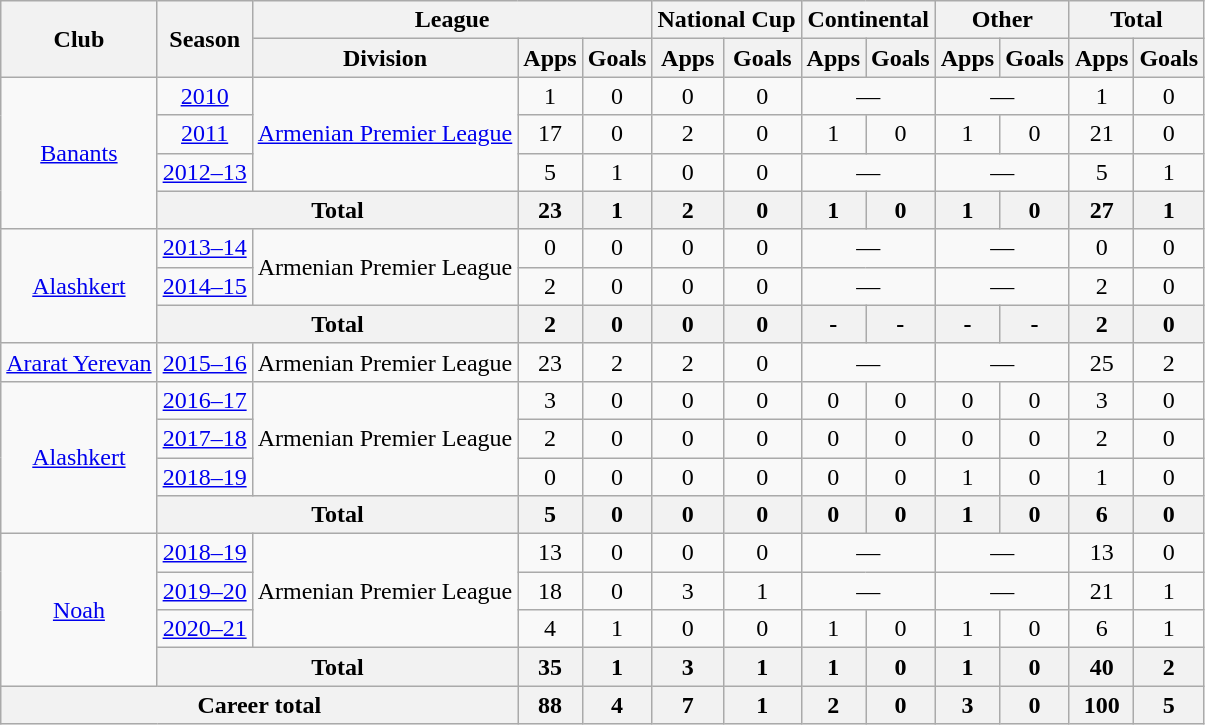<table class="wikitable" style="text-align:center">
<tr>
<th rowspan="2">Club</th>
<th rowspan="2">Season</th>
<th colspan="3">League</th>
<th colspan="2">National Cup</th>
<th colspan="2">Continental</th>
<th colspan="2">Other</th>
<th colspan="2">Total</th>
</tr>
<tr>
<th>Division</th>
<th>Apps</th>
<th>Goals</th>
<th>Apps</th>
<th>Goals</th>
<th>Apps</th>
<th>Goals</th>
<th>Apps</th>
<th>Goals</th>
<th>Apps</th>
<th>Goals</th>
</tr>
<tr>
<td rowspan="4"><a href='#'>Banants</a></td>
<td><a href='#'>2010</a></td>
<td rowspan="3"><a href='#'>Armenian Premier League</a></td>
<td>1</td>
<td>0</td>
<td>0</td>
<td>0</td>
<td colspan="2">—</td>
<td colspan="2">—</td>
<td>1</td>
<td>0</td>
</tr>
<tr>
<td><a href='#'>2011</a></td>
<td>17</td>
<td>0</td>
<td>2</td>
<td>0</td>
<td>1</td>
<td>0</td>
<td>1</td>
<td>0</td>
<td>21</td>
<td>0</td>
</tr>
<tr>
<td><a href='#'>2012–13</a></td>
<td>5</td>
<td>1</td>
<td>0</td>
<td>0</td>
<td colspan="2">—</td>
<td colspan="2">—</td>
<td>5</td>
<td>1</td>
</tr>
<tr>
<th colspan="2">Total</th>
<th>23</th>
<th>1</th>
<th>2</th>
<th>0</th>
<th>1</th>
<th>0</th>
<th>1</th>
<th>0</th>
<th>27</th>
<th>1</th>
</tr>
<tr>
<td rowspan="3"><a href='#'>Alashkert</a></td>
<td><a href='#'>2013–14</a></td>
<td rowspan="2">Armenian Premier League</td>
<td>0</td>
<td>0</td>
<td>0</td>
<td>0</td>
<td colspan="2">—</td>
<td colspan="2">—</td>
<td>0</td>
<td>0</td>
</tr>
<tr>
<td><a href='#'>2014–15</a></td>
<td>2</td>
<td>0</td>
<td>0</td>
<td>0</td>
<td colspan="2">—</td>
<td colspan="2">—</td>
<td>2</td>
<td>0</td>
</tr>
<tr>
<th colspan="2">Total</th>
<th>2</th>
<th>0</th>
<th>0</th>
<th>0</th>
<th>-</th>
<th>-</th>
<th>-</th>
<th>-</th>
<th>2</th>
<th>0</th>
</tr>
<tr>
<td><a href='#'>Ararat Yerevan</a></td>
<td><a href='#'>2015–16</a></td>
<td>Armenian Premier League</td>
<td>23</td>
<td>2</td>
<td>2</td>
<td>0</td>
<td colspan="2">—</td>
<td colspan="2">—</td>
<td>25</td>
<td>2</td>
</tr>
<tr>
<td rowspan="4"><a href='#'>Alashkert</a></td>
<td><a href='#'>2016–17</a></td>
<td rowspan="3">Armenian Premier League</td>
<td>3</td>
<td>0</td>
<td>0</td>
<td>0</td>
<td>0</td>
<td>0</td>
<td>0</td>
<td>0</td>
<td>3</td>
<td>0</td>
</tr>
<tr>
<td><a href='#'>2017–18</a></td>
<td>2</td>
<td>0</td>
<td>0</td>
<td>0</td>
<td>0</td>
<td>0</td>
<td>0</td>
<td>0</td>
<td>2</td>
<td>0</td>
</tr>
<tr>
<td><a href='#'>2018–19</a></td>
<td>0</td>
<td>0</td>
<td>0</td>
<td>0</td>
<td>0</td>
<td>0</td>
<td>1</td>
<td>0</td>
<td>1</td>
<td>0</td>
</tr>
<tr>
<th colspan="2">Total</th>
<th>5</th>
<th>0</th>
<th>0</th>
<th>0</th>
<th>0</th>
<th>0</th>
<th>1</th>
<th>0</th>
<th>6</th>
<th>0</th>
</tr>
<tr>
<td rowspan="4"><a href='#'>Noah</a></td>
<td><a href='#'>2018–19</a></td>
<td rowspan="3">Armenian Premier League</td>
<td>13</td>
<td>0</td>
<td>0</td>
<td>0</td>
<td colspan="2">—</td>
<td colspan="2">—</td>
<td>13</td>
<td>0</td>
</tr>
<tr>
<td><a href='#'>2019–20</a></td>
<td>18</td>
<td>0</td>
<td>3</td>
<td>1</td>
<td colspan="2">—</td>
<td colspan="2">—</td>
<td>21</td>
<td>1</td>
</tr>
<tr>
<td><a href='#'>2020–21</a></td>
<td>4</td>
<td>1</td>
<td>0</td>
<td>0</td>
<td>1</td>
<td>0</td>
<td>1</td>
<td>0</td>
<td>6</td>
<td>1</td>
</tr>
<tr>
<th colspan="2">Total</th>
<th>35</th>
<th>1</th>
<th>3</th>
<th>1</th>
<th>1</th>
<th>0</th>
<th>1</th>
<th>0</th>
<th>40</th>
<th>2</th>
</tr>
<tr>
<th colspan="3">Career total</th>
<th>88</th>
<th>4</th>
<th>7</th>
<th>1</th>
<th>2</th>
<th>0</th>
<th>3</th>
<th>0</th>
<th>100</th>
<th>5</th>
</tr>
</table>
